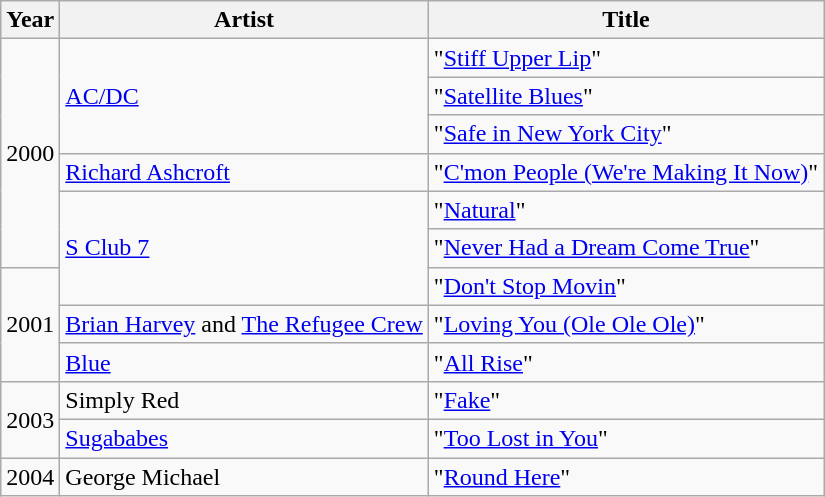<table class="wikitable">
<tr>
<th>Year</th>
<th>Artist</th>
<th>Title</th>
</tr>
<tr>
<td rowspan="6">2000</td>
<td rowspan="3"><a href='#'>AC/DC</a></td>
<td>"<a href='#'>Stiff Upper Lip</a>"</td>
</tr>
<tr>
<td>"<a href='#'>Satellite Blues</a>"</td>
</tr>
<tr>
<td>"<a href='#'>Safe in New York City</a>"</td>
</tr>
<tr>
<td><a href='#'>Richard Ashcroft</a></td>
<td>"<a href='#'>C'mon People (We're Making It Now)</a>"</td>
</tr>
<tr>
<td rowspan="3"><a href='#'>S Club 7</a></td>
<td>"<a href='#'>Natural</a>"</td>
</tr>
<tr>
<td>"<a href='#'>Never Had a Dream Come True</a>"</td>
</tr>
<tr>
<td rowspan="3">2001</td>
<td>"<a href='#'>Don't Stop Movin</a>"</td>
</tr>
<tr>
<td><a href='#'>Brian Harvey</a> and <a href='#'>The Refugee Crew</a></td>
<td>"<a href='#'>Loving You (Ole Ole Ole)</a>"</td>
</tr>
<tr>
<td><a href='#'>Blue</a></td>
<td>"<a href='#'>All Rise</a>"</td>
</tr>
<tr>
<td rowspan="2">2003</td>
<td>Simply Red</td>
<td>"<a href='#'>Fake</a>"</td>
</tr>
<tr>
<td><a href='#'>Sugababes</a></td>
<td>"<a href='#'>Too Lost in You</a>"</td>
</tr>
<tr>
<td>2004</td>
<td>George Michael</td>
<td>"<a href='#'>Round Here</a>"</td>
</tr>
</table>
